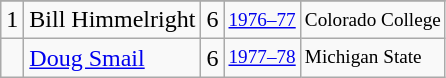<table class="wikitable">
<tr>
</tr>
<tr>
<td>1</td>
<td>Bill Himmelright</td>
<td>6</td>
<td style="font-size:80%;"><a href='#'>1976–77</a></td>
<td style="font-size:80%;">Colorado College</td>
</tr>
<tr>
<td></td>
<td><a href='#'>Doug Smail</a></td>
<td>6</td>
<td style="font-size:80%;"><a href='#'>1977–78</a></td>
<td style="font-size:80%;">Michigan State</td>
</tr>
</table>
